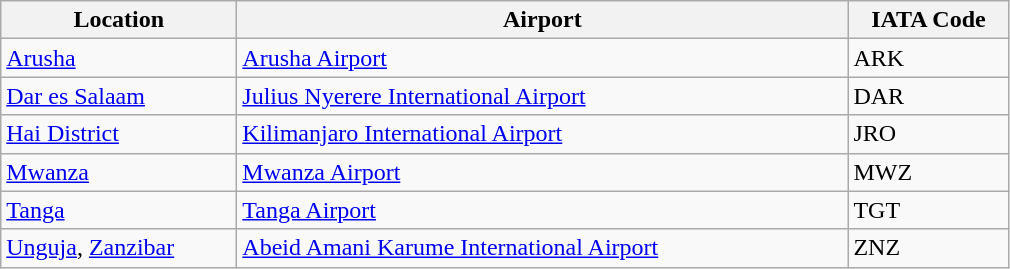<table class="wikitable">
<tr>
<th scope="col" style="width:150px;"><strong>Location</strong></th>
<th scope="col" style="width:400px;"><strong>Airport</strong></th>
<th scope="col" style="width:100px;"><strong>IATA Code</strong></th>
</tr>
<tr>
<td><a href='#'>Arusha</a></td>
<td><a href='#'>Arusha Airport</a></td>
<td>ARK</td>
</tr>
<tr>
<td><a href='#'>Dar es Salaam</a></td>
<td><a href='#'>Julius Nyerere International Airport</a></td>
<td>DAR</td>
</tr>
<tr>
<td><a href='#'>Hai District</a></td>
<td><a href='#'>Kilimanjaro International Airport</a></td>
<td>JRO</td>
</tr>
<tr>
<td><a href='#'>Mwanza</a></td>
<td><a href='#'>Mwanza Airport</a></td>
<td>MWZ</td>
</tr>
<tr>
<td><a href='#'>Tanga</a></td>
<td><a href='#'>Tanga Airport</a></td>
<td>TGT</td>
</tr>
<tr>
<td><a href='#'>Unguja</a>, <a href='#'>Zanzibar</a></td>
<td><a href='#'>Abeid Amani Karume International Airport</a></td>
<td>ZNZ</td>
</tr>
</table>
